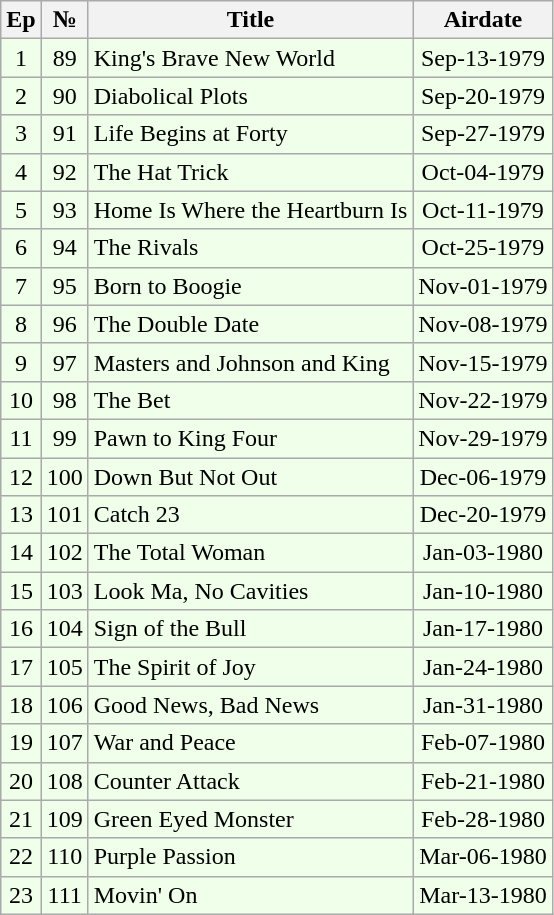<table class=wikitable style="text-align:center; background:#EFFFEA">
<tr>
<th>Ep</th>
<th>№</th>
<th>Title</th>
<th>Airdate</th>
</tr>
<tr>
<td>1</td>
<td>89</td>
<td align="left">King's Brave New World</td>
<td>Sep-13-1979</td>
</tr>
<tr>
<td>2</td>
<td>90</td>
<td align="left">Diabolical Plots</td>
<td>Sep-20-1979</td>
</tr>
<tr>
<td>3</td>
<td>91</td>
<td align="left">Life Begins at Forty</td>
<td>Sep-27-1979</td>
</tr>
<tr>
<td>4</td>
<td>92</td>
<td align="left">The Hat Trick</td>
<td>Oct-04-1979</td>
</tr>
<tr>
<td>5</td>
<td>93</td>
<td align="left">Home Is Where the Heartburn Is</td>
<td>Oct-11-1979</td>
</tr>
<tr>
<td>6</td>
<td>94</td>
<td align="left">The Rivals</td>
<td>Oct-25-1979</td>
</tr>
<tr>
<td>7</td>
<td>95</td>
<td align="left">Born to Boogie</td>
<td>Nov-01-1979</td>
</tr>
<tr>
<td>8</td>
<td>96</td>
<td align="left">The Double Date</td>
<td>Nov-08-1979</td>
</tr>
<tr>
<td>9</td>
<td>97</td>
<td align="left">Masters and Johnson and King</td>
<td>Nov-15-1979</td>
</tr>
<tr>
<td>10</td>
<td>98</td>
<td align="left">The Bet</td>
<td>Nov-22-1979</td>
</tr>
<tr>
<td>11</td>
<td>99</td>
<td align="left">Pawn to King Four</td>
<td>Nov-29-1979</td>
</tr>
<tr>
<td>12</td>
<td>100</td>
<td align="left">Down But Not Out</td>
<td>Dec-06-1979</td>
</tr>
<tr>
<td>13</td>
<td>101</td>
<td align="left">Catch 23</td>
<td>Dec-20-1979</td>
</tr>
<tr>
<td>14</td>
<td>102</td>
<td align="left">The Total Woman</td>
<td>Jan-03-1980</td>
</tr>
<tr>
<td>15</td>
<td>103</td>
<td align="left">Look Ma, No Cavities</td>
<td>Jan-10-1980</td>
</tr>
<tr>
<td>16</td>
<td>104</td>
<td align="left">Sign of the Bull</td>
<td>Jan-17-1980</td>
</tr>
<tr>
<td>17</td>
<td>105</td>
<td align="left">The Spirit of Joy</td>
<td>Jan-24-1980</td>
</tr>
<tr>
<td>18</td>
<td>106</td>
<td align="left">Good News, Bad News</td>
<td>Jan-31-1980</td>
</tr>
<tr>
<td>19</td>
<td>107</td>
<td align="left">War and Peace</td>
<td>Feb-07-1980</td>
</tr>
<tr>
<td>20</td>
<td>108</td>
<td align="left">Counter Attack</td>
<td>Feb-21-1980</td>
</tr>
<tr>
<td>21</td>
<td>109</td>
<td align="left">Green Eyed Monster</td>
<td>Feb-28-1980</td>
</tr>
<tr>
<td>22</td>
<td>110</td>
<td align="left">Purple Passion</td>
<td>Mar-06-1980</td>
</tr>
<tr>
<td>23</td>
<td>111</td>
<td align="left">Movin' On</td>
<td>Mar-13-1980</td>
</tr>
</table>
